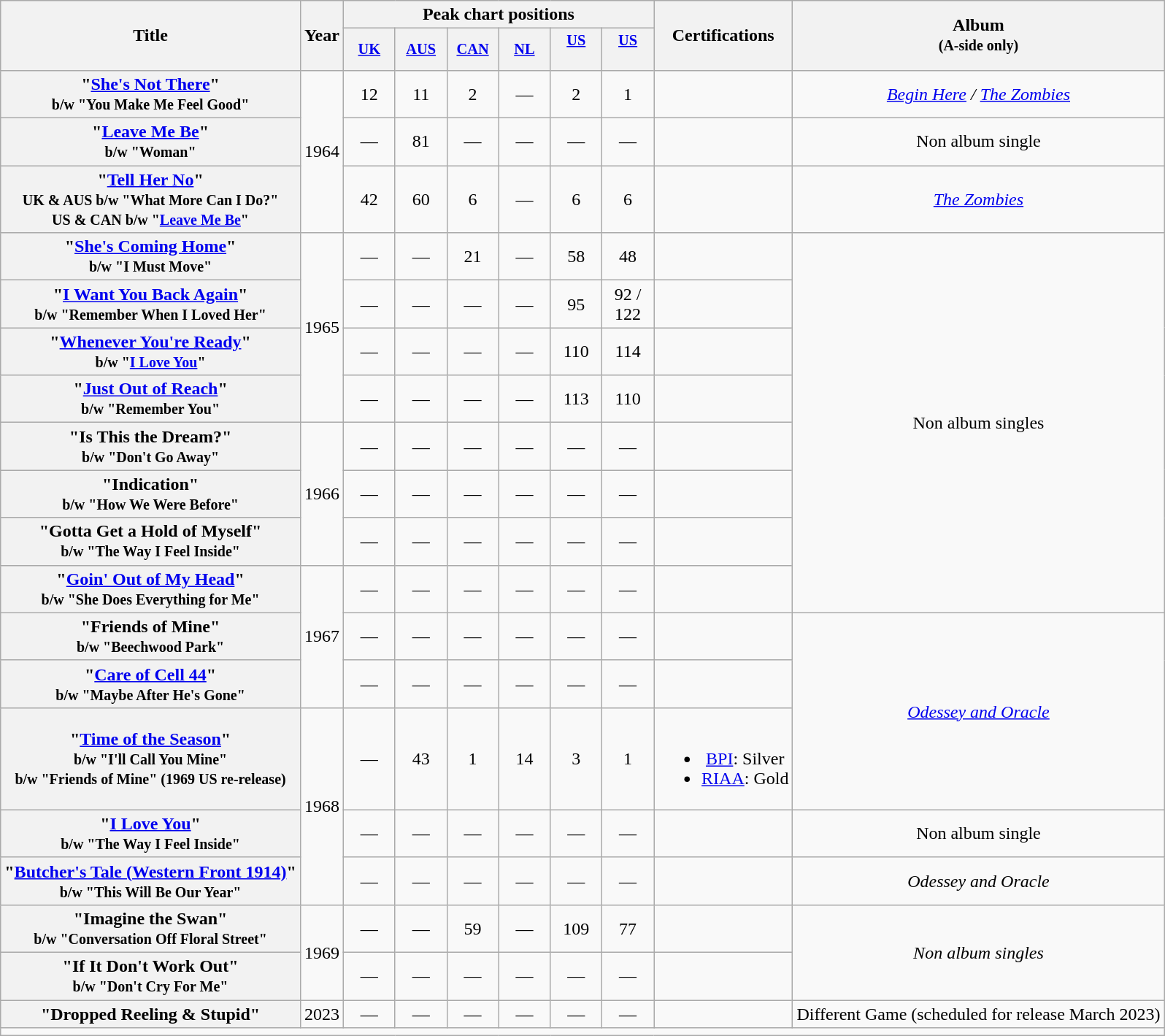<table class="wikitable plainrowheaders" style="text-align:center;">
<tr>
<th rowspan="2">Title</th>
<th rowspan="2">Year</th>
<th colspan="6">Peak chart positions</th>
<th rowspan="2">Certifications</th>
<th rowspan="2">Album<br><small>(A-side only)</small></th>
</tr>
<tr>
<th style="width:3em;font-size:85%"><a href='#'>UK</a><br></th>
<th style="width:3em;font-size:85%"><a href='#'>AUS</a><br></th>
<th style="width:3em;font-size:85%"><a href='#'>CAN</a></th>
<th style="width:3em;font-size:85%"><a href='#'>NL</a><br></th>
<th style="width:3em;font-size:85%"><a href='#'>US<br></a><br></th>
<th style="width:3em;font-size:85%"><a href='#'>US<br></a><br></th>
</tr>
<tr>
<th scope="row">"<a href='#'>She's Not There</a>"<br><small>b/w "You Make Me Feel Good"</small></th>
<td rowspan="3">1964</td>
<td>12</td>
<td>11</td>
<td>2</td>
<td>—</td>
<td>2</td>
<td>1</td>
<td></td>
<td><em><a href='#'>Begin Here</a> / <a href='#'>The Zombies</a></em></td>
</tr>
<tr>
<th scope="row">"<a href='#'>Leave Me Be</a>"<br><small>b/w "Woman"</small></th>
<td>—</td>
<td>81</td>
<td>—</td>
<td>—</td>
<td>—</td>
<td>—</td>
<td></td>
<td>Non album single</td>
</tr>
<tr>
<th scope="row">"<a href='#'>Tell Her No</a>"<br><small>UK & AUS b/w "What More Can I Do?"<br>US & CAN b/w "<a href='#'>Leave Me Be</a>"</small></th>
<td>42</td>
<td>60</td>
<td>6</td>
<td>—</td>
<td>6</td>
<td>6</td>
<td></td>
<td><em><a href='#'>The Zombies</a></em></td>
</tr>
<tr>
<th scope="row">"<a href='#'>She's Coming Home</a>"<br><small>b/w "I Must Move"</small></th>
<td rowspan="4">1965</td>
<td>—</td>
<td>—</td>
<td>21</td>
<td>—</td>
<td>58</td>
<td>48</td>
<td></td>
<td rowspan="8">Non album singles</td>
</tr>
<tr>
<th scope="row">"<a href='#'>I Want You Back Again</a>"<br><small>b/w "Remember When I Loved Her"</small></th>
<td>—</td>
<td>—</td>
<td>—</td>
<td>—</td>
<td>95</td>
<td>92 / 122</td>
<td></td>
</tr>
<tr>
<th scope="row">"<a href='#'>Whenever You're Ready</a>"<br><small>b/w "<a href='#'>I Love You</a>"</small></th>
<td>—</td>
<td>—</td>
<td>—</td>
<td>—</td>
<td>110</td>
<td>114</td>
<td></td>
</tr>
<tr>
<th scope="row">"<a href='#'>Just Out of Reach</a>"<br><small>b/w "Remember You"</small></th>
<td>—</td>
<td>—</td>
<td>—</td>
<td>—</td>
<td>113</td>
<td>110</td>
<td></td>
</tr>
<tr>
<th scope="row">"Is This the Dream?"<br><small>b/w "Don't Go Away"</small></th>
<td rowspan="3">1966</td>
<td>—</td>
<td>—</td>
<td>—</td>
<td>—</td>
<td>—</td>
<td>—</td>
<td></td>
</tr>
<tr>
<th scope="row">"Indication"<br><small>b/w "How We Were Before"</small></th>
<td>—</td>
<td>—</td>
<td>—</td>
<td>—</td>
<td>—</td>
<td>—</td>
<td></td>
</tr>
<tr>
<th scope="row">"Gotta Get a Hold of Myself"<br><small>b/w "The Way I Feel Inside"</small></th>
<td>—</td>
<td>—</td>
<td>—</td>
<td>—</td>
<td>—</td>
<td>—</td>
<td></td>
</tr>
<tr>
<th scope="row">"<a href='#'>Goin' Out of My Head</a>"<br><small>b/w "She Does Everything for Me"</small></th>
<td rowspan="3">1967</td>
<td>—</td>
<td>—</td>
<td>—</td>
<td>—</td>
<td>—</td>
<td>—</td>
<td></td>
</tr>
<tr>
<th scope="row">"Friends of Mine"<br><small>b/w "Beechwood Park"</small></th>
<td>—</td>
<td>—</td>
<td>—</td>
<td>—</td>
<td>—</td>
<td>—</td>
<td></td>
<td rowspan="3"><em><a href='#'>Odessey and Oracle</a></em></td>
</tr>
<tr>
<th scope="row">"<a href='#'>Care of Cell 44</a>"<br><small>b/w "Maybe After He's Gone"</small></th>
<td>—</td>
<td>—</td>
<td>—</td>
<td>—</td>
<td>—</td>
<td>—</td>
<td></td>
</tr>
<tr>
<th scope="row">"<a href='#'>Time of the Season</a>"<br><small>b/w "I'll Call You Mine" </small><br><small>b/w "Friends of Mine" (1969 US re-release)</small></th>
<td rowspan="3">1968</td>
<td>—</td>
<td>43</td>
<td>1</td>
<td>14</td>
<td>3</td>
<td>1</td>
<td><br><ul><li><a href='#'>BPI</a>: Silver</li><li><a href='#'>RIAA</a>: Gold</li></ul></td>
</tr>
<tr>
<th scope="row">"<a href='#'>I Love You</a>"<br><small>b/w "The Way I Feel Inside"</small></th>
<td>—</td>
<td>—</td>
<td>—</td>
<td>—</td>
<td>—</td>
<td>—</td>
<td></td>
<td>Non album single</td>
</tr>
<tr>
<th scope="row">"<a href='#'>Butcher's Tale (Western Front 1914)</a>"<br><small>b/w "This Will Be Our Year"</small></th>
<td>—</td>
<td>—</td>
<td>—</td>
<td>—</td>
<td>—</td>
<td>—</td>
<td></td>
<td><em>Odessey and Oracle</em></td>
</tr>
<tr>
<th scope="row">"Imagine the Swan"<br><small>b/w "Conversation Off Floral Street"</small></th>
<td rowspan="2">1969</td>
<td>—</td>
<td>—</td>
<td>59</td>
<td>—</td>
<td>109</td>
<td>77</td>
<td></td>
<td rowspan="2"><em>Non album singles</em></td>
</tr>
<tr>
<th scope="row">"If It Don't Work Out"<br><small>b/w "Don't Cry For Me"</small></th>
<td>—</td>
<td>—</td>
<td>—</td>
<td>—</td>
<td>—</td>
<td>—</td>
<td></td>
</tr>
<tr>
<th>"Dropped Reeling & Stupid"</th>
<td>2023</td>
<td>—</td>
<td>—</td>
<td>—</td>
<td>—</td>
<td>—</td>
<td>—</td>
<td></td>
<td>Different Game (scheduled for release March 2023)</td>
</tr>
<tr>
<td colspan="10"></td>
</tr>
</table>
